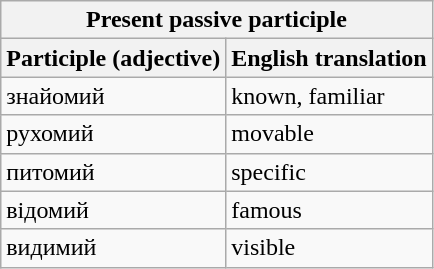<table class="wikitable" align="center">
<tr>
<th colspan="2">Present passive participle</th>
</tr>
<tr>
<th>Participle (adjective)</th>
<th>English translation</th>
</tr>
<tr>
<td>знайо<span>мий</span></td>
<td>known, familiar</td>
</tr>
<tr>
<td>рухо<span>мий</span></td>
<td>movable</td>
</tr>
<tr>
<td>пито<span>мий</span></td>
<td>specific</td>
</tr>
<tr>
<td>відо<span>мий</span></td>
<td>famous</td>
</tr>
<tr>
<td>види<span>мий</span></td>
<td>visible</td>
</tr>
</table>
